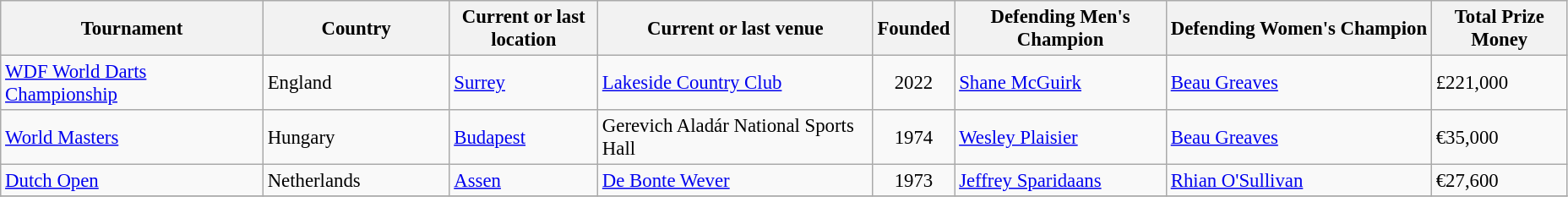<table class="wikitable sortable" style=font-size:95%>
<tr>
<th width=200>Tournament</th>
<th width=140>Country</th>
<th width=110>Current or last location</th>
<th width=210>Current or last venue</th>
<th width=50>Founded</th>
<th width=160>Defending Men's Champion</th>
<th>Defending Women's Champion</th>
<th width="100">Total Prize Money</th>
</tr>
<tr>
<td><a href='#'>WDF World Darts Championship</a></td>
<td> England</td>
<td><a href='#'>Surrey</a></td>
<td><a href='#'>Lakeside Country Club</a></td>
<td align=center>2022</td>
<td> <a href='#'>Shane McGuirk</a></td>
<td> <a href='#'>Beau Greaves</a></td>
<td>£221,000</td>
</tr>
<tr>
<td><a href='#'>World Masters</a></td>
<td> Hungary</td>
<td><a href='#'>Budapest</a></td>
<td>Gerevich Aladár National Sports Hall</td>
<td align=center>1974</td>
<td> <a href='#'>Wesley Plaisier</a></td>
<td> <a href='#'>Beau Greaves</a></td>
<td>€35,000</td>
</tr>
<tr>
<td><a href='#'>Dutch Open</a></td>
<td> Netherlands</td>
<td><a href='#'>Assen</a></td>
<td><a href='#'>De Bonte Wever</a></td>
<td align=center>1973</td>
<td> <a href='#'>Jeffrey Sparidaans</a></td>
<td> <a href='#'>Rhian O'Sullivan</a></td>
<td>€27,600</td>
</tr>
<tr>
</tr>
</table>
